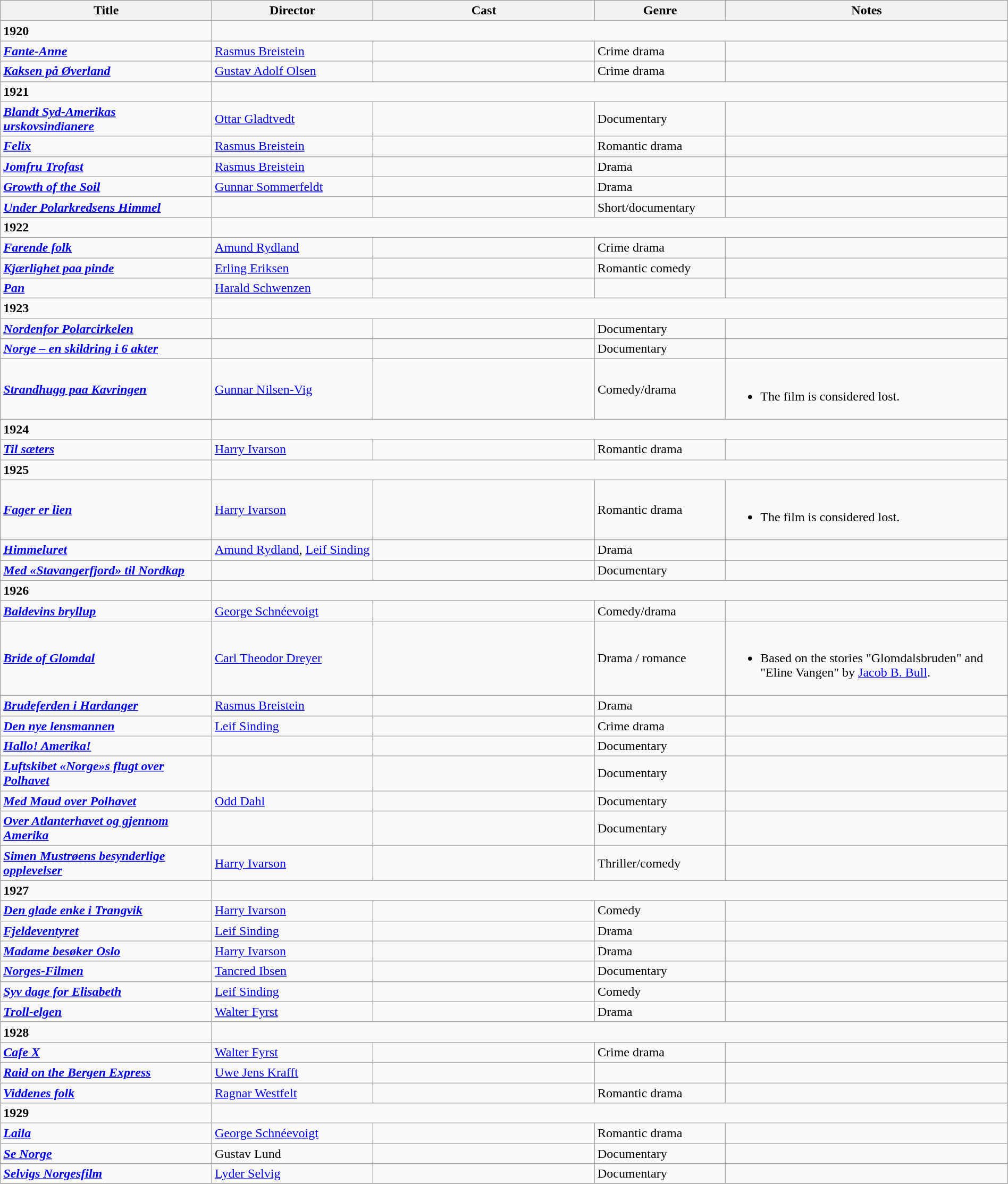<table class="wikitable" width= "100%">
<tr>
<th width=21%>Title</th>
<th width=16%>Director</th>
<th width=22%>Cast</th>
<th width=13%>Genre</th>
<th width=28%>Notes</th>
</tr>
<tr>
<td><strong>1920</strong></td>
</tr>
<tr>
<td><strong><em><a href='#'>Fante-Anne</a></em></strong></td>
<td><a href='#'>Rasmus Breistein</a></td>
<td></td>
<td>Crime drama</td>
<td></td>
</tr>
<tr>
<td><strong><em><a href='#'>Kaksen på Øverland</a></em></strong></td>
<td><a href='#'>Gustav Adolf Olsen</a></td>
<td></td>
<td>Crime drama</td>
<td></td>
</tr>
<tr>
<td><strong>1921</strong></td>
</tr>
<tr>
<td><strong><em><a href='#'>Blandt Syd-Amerikas urskovsindianere</a></em></strong></td>
<td><a href='#'>Ottar Gladtvedt</a></td>
<td></td>
<td>Documentary</td>
<td></td>
</tr>
<tr>
<td><strong><em><a href='#'>Felix</a></em></strong></td>
<td><a href='#'>Rasmus Breistein</a></td>
<td></td>
<td>Romantic drama</td>
<td></td>
</tr>
<tr>
<td><strong><em><a href='#'>Jomfru Trofast</a></em></strong></td>
<td><a href='#'>Rasmus Breistein</a></td>
<td></td>
<td>Drama</td>
<td></td>
</tr>
<tr>
<td><strong><em><a href='#'>Growth of the Soil</a></em></strong></td>
<td><a href='#'>Gunnar Sommerfeldt</a></td>
<td></td>
<td>Drama</td>
<td></td>
</tr>
<tr>
<td><strong><em><a href='#'>Under Polarkredsens Himmel</a></em></strong></td>
<td></td>
<td></td>
<td>Short/documentary</td>
<td></td>
</tr>
<tr>
<td><strong>1922</strong></td>
</tr>
<tr>
<td><strong><em><a href='#'>Farende folk</a></em></strong></td>
<td><a href='#'>Amund Rydland</a></td>
<td></td>
<td>Crime drama</td>
<td></td>
</tr>
<tr>
<td><strong><em><a href='#'>Kjærlighet paa pinde</a></em></strong></td>
<td><a href='#'>Erling Eriksen</a></td>
<td></td>
<td>Romantic comedy</td>
<td></td>
</tr>
<tr>
<td><strong><em><a href='#'>Pan</a></em></strong></td>
<td><a href='#'>Harald Schwenzen</a></td>
<td></td>
<td></td>
<td></td>
</tr>
<tr>
<td><strong>1923</strong></td>
</tr>
<tr>
<td><strong><em><a href='#'>Nordenfor Polarcirkelen</a></em></strong></td>
<td></td>
<td></td>
<td>Documentary</td>
<td></td>
</tr>
<tr>
<td><strong><em><a href='#'>Norge – en skildring i 6 akter</a></em></strong></td>
<td></td>
<td></td>
<td>Documentary</td>
<td></td>
</tr>
<tr>
<td><strong><em><a href='#'>Strandhugg paa Kavringen</a></em></strong></td>
<td><a href='#'>Gunnar Nilsen-Vig</a></td>
<td></td>
<td>Comedy/drama</td>
<td><br><ul><li>The film is considered lost.</li></ul></td>
</tr>
<tr>
<td><strong>1924</strong></td>
</tr>
<tr>
<td><strong><em><a href='#'>Til sæters</a></em></strong></td>
<td><a href='#'>Harry Ivarson</a></td>
<td></td>
<td>Romantic drama</td>
<td></td>
</tr>
<tr>
<td><strong>1925</strong></td>
</tr>
<tr>
<td><strong><em><a href='#'>Fager er lien</a></em></strong></td>
<td><a href='#'>Harry Ivarson</a></td>
<td></td>
<td>Romantic drama</td>
<td><br><ul><li>The film is considered lost.</li></ul></td>
</tr>
<tr>
<td><strong><em><a href='#'>Himmeluret</a></em></strong></td>
<td><a href='#'>Amund Rydland</a>, <a href='#'>Leif Sinding</a></td>
<td></td>
<td>Drama</td>
<td></td>
</tr>
<tr>
<td><strong><em><a href='#'>Med «Stavangerfjord» til Nordkap</a></em></strong></td>
<td></td>
<td></td>
<td>Documentary</td>
<td></td>
</tr>
<tr>
<td><strong>1926</strong></td>
</tr>
<tr>
<td><strong><em><a href='#'>Baldevins bryllup</a></em></strong></td>
<td><a href='#'>George Schnéevoigt</a></td>
<td></td>
<td>Comedy/drama</td>
<td></td>
</tr>
<tr>
<td><strong><em><a href='#'>Bride of Glomdal</a></em></strong></td>
<td><a href='#'>Carl Theodor Dreyer</a></td>
<td></td>
<td>Drama / romance</td>
<td><br><ul><li>Based on the stories "Glomdalsbruden" and "Eline Vangen" by <a href='#'>Jacob B. Bull</a>.</li></ul></td>
</tr>
<tr>
<td><strong><em><a href='#'>Brudeferden i Hardanger</a></em></strong></td>
<td><a href='#'>Rasmus Breistein</a></td>
<td></td>
<td>Drama</td>
<td></td>
</tr>
<tr>
<td><strong><em><a href='#'>Den nye lensmannen</a></em></strong></td>
<td><a href='#'>Leif Sinding</a></td>
<td></td>
<td>Crime drama</td>
<td></td>
</tr>
<tr>
<td><strong><em><a href='#'>Hallo! Amerika!</a></em></strong></td>
<td></td>
<td></td>
<td>Documentary</td>
<td></td>
</tr>
<tr>
<td><strong><em><a href='#'>Luftskibet «Norge»s flugt over Polhavet</a></em></strong></td>
<td></td>
<td></td>
<td>Documentary</td>
<td></td>
</tr>
<tr>
<td><strong><em><a href='#'>Med Maud over Polhavet</a></em></strong></td>
<td><a href='#'>Odd Dahl</a></td>
<td></td>
<td>Documentary</td>
<td></td>
</tr>
<tr>
<td><strong><em><a href='#'>Over Atlanterhavet og gjennom Amerika</a></em></strong></td>
<td></td>
<td></td>
<td>Documentary</td>
<td></td>
</tr>
<tr>
<td><strong><em><a href='#'>Simen Mustrøens besynderlige opplevelser</a></em></strong></td>
<td><a href='#'>Harry Ivarson</a></td>
<td></td>
<td>Thriller/comedy</td>
<td></td>
</tr>
<tr>
<td><strong>1927</strong></td>
</tr>
<tr>
<td><strong><em><a href='#'>Den glade enke i Trangvik</a></em></strong></td>
<td><a href='#'>Harry Ivarson</a></td>
<td></td>
<td>Comedy</td>
<td></td>
</tr>
<tr>
<td><strong><em><a href='#'>Fjeldeventyret</a></em></strong></td>
<td><a href='#'>Leif Sinding</a></td>
<td></td>
<td>Drama</td>
<td></td>
</tr>
<tr>
<td><strong><em><a href='#'>Madame besøker Oslo</a></em></strong></td>
<td><a href='#'>Harry Ivarson</a></td>
<td></td>
<td>Drama</td>
<td></td>
</tr>
<tr>
<td><strong><em><a href='#'>Norges-Filmen</a></em></strong></td>
<td><a href='#'>Tancred Ibsen</a></td>
<td></td>
<td>Documentary</td>
<td></td>
</tr>
<tr>
<td><strong><em><a href='#'>Syv dage for Elisabeth</a></em></strong></td>
<td><a href='#'>Leif Sinding</a></td>
<td></td>
<td>Comedy</td>
<td></td>
</tr>
<tr>
<td><strong><em><a href='#'>Troll-elgen</a></em></strong></td>
<td><a href='#'>Walter Fyrst</a></td>
<td></td>
<td>Drama</td>
<td></td>
</tr>
<tr>
<td><strong>1928</strong></td>
</tr>
<tr>
<td><strong><em><a href='#'>Cafe X</a></em></strong></td>
<td><a href='#'>Walter Fyrst</a></td>
<td></td>
<td>Crime drama</td>
<td></td>
</tr>
<tr>
<td><strong><em><a href='#'>Raid on the Bergen Express</a></em></strong></td>
<td><a href='#'>Uwe Jens Krafft</a></td>
<td></td>
<td></td>
<td></td>
</tr>
<tr>
<td><strong><em><a href='#'>Viddenes folk</a></em></strong></td>
<td><a href='#'>Ragnar Westfelt</a></td>
<td></td>
<td>Romantic drama</td>
<td></td>
</tr>
<tr>
<td><strong>1929</strong></td>
</tr>
<tr>
<td><strong><em><a href='#'>Laila</a></em></strong></td>
<td><a href='#'>George Schnéevoigt</a></td>
<td></td>
<td>Romantic drama</td>
<td></td>
</tr>
<tr>
<td><strong><em><a href='#'>Se Norge</a></em></strong></td>
<td>Gustav Lund</td>
<td></td>
<td>Documentary</td>
<td></td>
</tr>
<tr>
<td><strong><em><a href='#'>Selvigs Norgesfilm</a></em></strong></td>
<td><a href='#'>Lyder Selvig</a></td>
<td></td>
<td>Documentary</td>
<td></td>
</tr>
<tr>
</tr>
</table>
